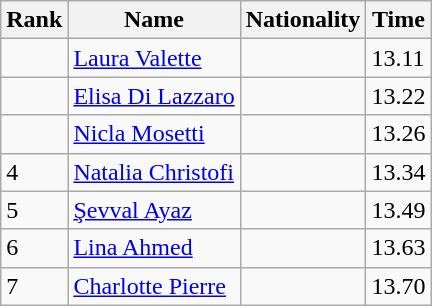<table class="wikitable sortable">
<tr>
<th>Rank</th>
<th>Name</th>
<th>Nationality</th>
<th>Time</th>
</tr>
<tr>
<td></td>
<td align=left><a href='#'>Laura Valette</a></td>
<td align=left></td>
<td>13.11</td>
</tr>
<tr>
<td></td>
<td align=left><a href='#'>Elisa Di Lazzaro</a></td>
<td align=left></td>
<td>13.22</td>
</tr>
<tr>
<td></td>
<td align=left><a href='#'>Nicla Mosetti</a></td>
<td align=left></td>
<td>13.26</td>
</tr>
<tr>
<td>4</td>
<td align=left><a href='#'>Natalia Christofi</a></td>
<td align=left></td>
<td>13.34</td>
</tr>
<tr>
<td>5</td>
<td align=left><a href='#'>Şevval Ayaz</a></td>
<td align=left></td>
<td>13.49</td>
</tr>
<tr>
<td>6</td>
<td align=left><a href='#'>Lina Ahmed</a></td>
<td align=left></td>
<td>13.63</td>
</tr>
<tr>
<td>7</td>
<td align=left><a href='#'>Charlotte Pierre</a></td>
<td align=left></td>
<td>13.70</td>
</tr>
</table>
